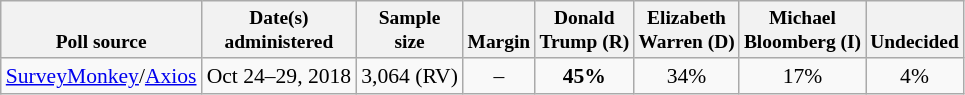<table class="wikitable sortable" style="font-size:90%;text-align:center;">
<tr valign=bottom style="font-size:90%;">
<th>Poll source</th>
<th>Date(s)<br>administered</th>
<th>Sample<br>size</th>
<th>Margin<br></th>
<th>Donald<br>Trump (R)</th>
<th>Elizabeth<br>Warren (D)</th>
<th>Michael<br>Bloomberg (I)</th>
<th>Undecided</th>
</tr>
<tr>
<td style="text-align:left;"><a href='#'>SurveyMonkey</a>/<a href='#'>Axios</a></td>
<td>Oct 24–29, 2018</td>
<td>3,064 (RV)</td>
<td>–</td>
<td><strong>45%</strong></td>
<td>34%</td>
<td>17%</td>
<td>4%</td>
</tr>
</table>
